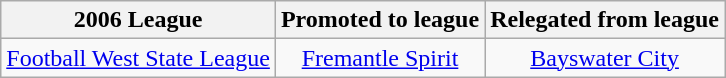<table class="wikitable" style="text-align:center">
<tr>
<th>2006 League</th>
<th>Promoted to league</th>
<th>Relegated from league</th>
</tr>
<tr>
<td><a href='#'>Football West State League</a></td>
<td><a href='#'>Fremantle Spirit</a></td>
<td><a href='#'>Bayswater City</a></td>
</tr>
</table>
